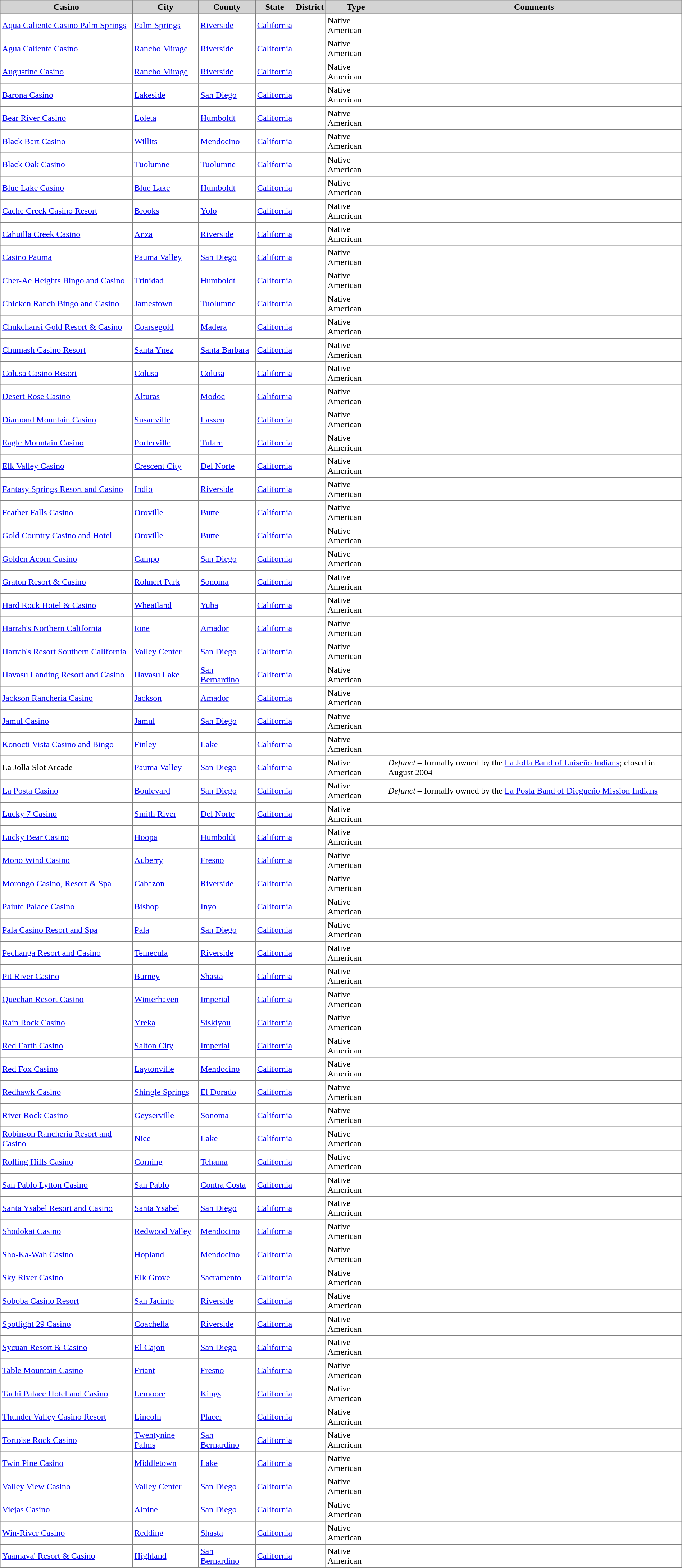<table class="toccolours sortable" border="1" cellpadding="3" style="border-collapse:collapse">
<tr bgcolor=lightgrey>
<th>Casino</th>
<th>City</th>
<th>County</th>
<th>State</th>
<th>District</th>
<th>Type</th>
<th>Comments<br><onlyinclude></th>
</tr>
<tr>
<td><a href='#'>Aqua Caliente Casino Palm Springs</a></td>
<td><a href='#'>Palm Springs</a></td>
<td><a href='#'>Riverside</a></td>
<td><a href='#'>California</a></td>
<td></td>
<td>Native American</td>
<td></td>
</tr>
<tr>
<td><a href='#'>Agua Caliente Casino</a></td>
<td><a href='#'>Rancho Mirage</a></td>
<td><a href='#'>Riverside</a></td>
<td><a href='#'>California</a></td>
<td></td>
<td>Native American</td>
<td></td>
</tr>
<tr>
<td><a href='#'>Augustine Casino</a></td>
<td><a href='#'>Rancho Mirage</a></td>
<td><a href='#'>Riverside</a></td>
<td><a href='#'>California</a></td>
<td></td>
<td>Native American</td>
<td></td>
</tr>
<tr>
<td><a href='#'>Barona Casino</a></td>
<td><a href='#'>Lakeside</a></td>
<td><a href='#'>San Diego</a></td>
<td><a href='#'>California</a></td>
<td></td>
<td>Native American</td>
<td></td>
</tr>
<tr>
<td><a href='#'>Bear River Casino</a></td>
<td><a href='#'>Loleta</a></td>
<td><a href='#'>Humboldt</a></td>
<td><a href='#'>California</a></td>
<td></td>
<td>Native American</td>
<td></td>
</tr>
<tr>
<td><a href='#'>Black Bart Casino</a></td>
<td><a href='#'>Willits</a></td>
<td><a href='#'>Mendocino</a></td>
<td><a href='#'>California</a></td>
<td></td>
<td>Native American</td>
<td></td>
</tr>
<tr>
<td><a href='#'>Black Oak Casino</a></td>
<td><a href='#'>Tuolumne</a></td>
<td><a href='#'>Tuolumne</a></td>
<td><a href='#'>California</a></td>
<td></td>
<td>Native American</td>
<td></td>
</tr>
<tr>
<td><a href='#'>Blue Lake Casino</a></td>
<td><a href='#'>Blue Lake</a></td>
<td><a href='#'>Humboldt</a></td>
<td><a href='#'>California</a></td>
<td></td>
<td>Native American</td>
<td></td>
</tr>
<tr>
<td><a href='#'>Cache Creek Casino Resort</a></td>
<td><a href='#'>Brooks</a></td>
<td><a href='#'>Yolo</a></td>
<td><a href='#'>California</a></td>
<td></td>
<td>Native American</td>
<td></td>
</tr>
<tr>
<td><a href='#'>Cahuilla Creek Casino</a></td>
<td><a href='#'>Anza</a></td>
<td><a href='#'>Riverside</a></td>
<td><a href='#'>California</a></td>
<td></td>
<td>Native American</td>
<td></td>
</tr>
<tr>
<td><a href='#'>Casino Pauma</a></td>
<td><a href='#'>Pauma Valley</a></td>
<td><a href='#'>San Diego</a></td>
<td><a href='#'>California</a></td>
<td></td>
<td>Native American</td>
<td></td>
</tr>
<tr>
<td><a href='#'>Cher-Ae Heights Bingo and Casino</a></td>
<td><a href='#'>Trinidad</a></td>
<td><a href='#'>Humboldt</a></td>
<td><a href='#'>California</a></td>
<td></td>
<td>Native American</td>
<td></td>
</tr>
<tr>
<td><a href='#'>Chicken Ranch Bingo and Casino</a></td>
<td><a href='#'>Jamestown</a></td>
<td><a href='#'>Tuolumne</a></td>
<td><a href='#'>California</a></td>
<td></td>
<td>Native American</td>
<td></td>
</tr>
<tr>
<td><a href='#'>Chukchansi Gold Resort & Casino</a></td>
<td><a href='#'>Coarsegold</a></td>
<td><a href='#'>Madera</a></td>
<td><a href='#'>California</a></td>
<td></td>
<td>Native American</td>
<td></td>
</tr>
<tr>
<td><a href='#'>Chumash Casino Resort</a></td>
<td><a href='#'>Santa Ynez</a></td>
<td><a href='#'>Santa Barbara</a></td>
<td><a href='#'>California</a></td>
<td></td>
<td>Native American</td>
<td></td>
</tr>
<tr>
<td><a href='#'>Colusa Casino Resort</a></td>
<td><a href='#'>Colusa</a></td>
<td><a href='#'>Colusa</a></td>
<td><a href='#'>California</a></td>
<td></td>
<td>Native American</td>
<td></td>
</tr>
<tr>
<td><a href='#'>Desert Rose Casino</a></td>
<td><a href='#'>Alturas</a></td>
<td><a href='#'>Modoc</a></td>
<td><a href='#'>California</a></td>
<td></td>
<td>Native American</td>
<td></td>
</tr>
<tr>
<td><a href='#'>Diamond Mountain Casino</a></td>
<td><a href='#'>Susanville</a></td>
<td><a href='#'>Lassen</a></td>
<td><a href='#'>California</a></td>
<td></td>
<td>Native American</td>
<td></td>
</tr>
<tr>
<td><a href='#'>Eagle Mountain Casino</a></td>
<td><a href='#'>Porterville</a></td>
<td><a href='#'>Tulare</a></td>
<td><a href='#'>California</a></td>
<td></td>
<td>Native American</td>
<td></td>
</tr>
<tr>
<td><a href='#'>Elk Valley Casino</a></td>
<td><a href='#'>Crescent City</a></td>
<td><a href='#'>Del Norte</a></td>
<td><a href='#'>California</a></td>
<td></td>
<td>Native American</td>
<td></td>
</tr>
<tr>
<td><a href='#'>Fantasy Springs Resort and Casino</a></td>
<td><a href='#'>Indio</a></td>
<td><a href='#'>Riverside</a></td>
<td><a href='#'>California</a></td>
<td></td>
<td>Native American</td>
<td></td>
</tr>
<tr>
<td><a href='#'>Feather Falls Casino</a></td>
<td><a href='#'>Oroville</a></td>
<td><a href='#'>Butte</a></td>
<td><a href='#'>California</a></td>
<td></td>
<td>Native American</td>
<td></td>
</tr>
<tr>
<td><a href='#'>Gold Country Casino and Hotel</a></td>
<td><a href='#'>Oroville</a></td>
<td><a href='#'>Butte</a></td>
<td><a href='#'>California</a></td>
<td></td>
<td>Native American</td>
<td></td>
</tr>
<tr>
<td><a href='#'>Golden Acorn Casino</a></td>
<td><a href='#'>Campo</a></td>
<td><a href='#'>San Diego</a></td>
<td><a href='#'>California</a></td>
<td></td>
<td>Native American</td>
<td></td>
</tr>
<tr>
<td><a href='#'>Graton Resort & Casino</a></td>
<td><a href='#'>Rohnert Park</a></td>
<td><a href='#'>Sonoma</a></td>
<td><a href='#'>California</a></td>
<td></td>
<td>Native American</td>
<td></td>
</tr>
<tr>
<td><a href='#'>Hard Rock Hotel & Casino</a></td>
<td><a href='#'>Wheatland</a></td>
<td><a href='#'>Yuba</a></td>
<td><a href='#'>California</a></td>
<td></td>
<td>Native American</td>
<td></td>
</tr>
<tr>
<td><a href='#'>Harrah's Northern California</a></td>
<td><a href='#'>Ione</a></td>
<td><a href='#'>Amador</a></td>
<td><a href='#'>California</a></td>
<td></td>
<td>Native American</td>
<td></td>
</tr>
<tr>
<td><a href='#'>Harrah's Resort Southern California</a></td>
<td><a href='#'>Valley Center</a></td>
<td><a href='#'>San Diego</a></td>
<td><a href='#'>California</a></td>
<td></td>
<td>Native American</td>
<td></td>
</tr>
<tr>
<td><a href='#'>Havasu Landing Resort and Casino</a></td>
<td><a href='#'>Havasu Lake</a></td>
<td><a href='#'>San Bernardino</a></td>
<td><a href='#'>California</a></td>
<td></td>
<td>Native American</td>
<td></td>
</tr>
<tr>
<td><a href='#'>Jackson Rancheria Casino</a></td>
<td><a href='#'>Jackson</a></td>
<td><a href='#'>Amador</a></td>
<td><a href='#'>California</a></td>
<td></td>
<td>Native American</td>
<td></td>
</tr>
<tr>
<td><a href='#'>Jamul Casino</a></td>
<td><a href='#'>Jamul</a></td>
<td><a href='#'>San Diego</a></td>
<td><a href='#'>California</a></td>
<td></td>
<td>Native American</td>
<td></td>
</tr>
<tr>
<td><a href='#'>Konocti Vista Casino and Bingo</a></td>
<td><a href='#'>Finley</a></td>
<td><a href='#'>Lake</a></td>
<td><a href='#'>California</a></td>
<td></td>
<td>Native American</td>
<td></td>
</tr>
<tr>
<td>La Jolla Slot Arcade</td>
<td><a href='#'>Pauma Valley</a></td>
<td><a href='#'>San Diego</a></td>
<td><a href='#'>California</a></td>
<td></td>
<td>Native American</td>
<td><em>Defunct</em> – formally owned by the <a href='#'>La Jolla Band of Luiseño Indians</a>; closed in August 2004</td>
</tr>
<tr>
<td><a href='#'>La Posta Casino</a></td>
<td><a href='#'>Boulevard</a></td>
<td><a href='#'>San Diego</a></td>
<td><a href='#'>California</a></td>
<td></td>
<td>Native American</td>
<td><em>Defunct</em> – formally owned by the <a href='#'>La Posta Band of Diegueño Mission Indians</a></td>
</tr>
<tr>
<td><a href='#'>Lucky 7 Casino</a></td>
<td><a href='#'>Smith River</a></td>
<td><a href='#'>Del Norte</a></td>
<td><a href='#'>California</a></td>
<td></td>
<td>Native American</td>
<td></td>
</tr>
<tr>
<td><a href='#'>Lucky Bear Casino</a></td>
<td><a href='#'>Hoopa</a></td>
<td><a href='#'>Humboldt</a></td>
<td><a href='#'>California</a></td>
<td></td>
<td>Native American</td>
<td></td>
</tr>
<tr>
<td><a href='#'>Mono Wind Casino</a></td>
<td><a href='#'>Auberry</a></td>
<td><a href='#'>Fresno</a></td>
<td><a href='#'>California</a></td>
<td></td>
<td>Native American</td>
<td></td>
</tr>
<tr>
<td><a href='#'>Morongo Casino, Resort & Spa</a></td>
<td><a href='#'>Cabazon</a></td>
<td><a href='#'>Riverside</a></td>
<td><a href='#'>California</a></td>
<td></td>
<td>Native American</td>
<td></td>
</tr>
<tr>
<td><a href='#'>Paiute Palace Casino</a></td>
<td><a href='#'>Bishop</a></td>
<td><a href='#'>Inyo</a></td>
<td><a href='#'>California</a></td>
<td></td>
<td>Native American</td>
<td></td>
</tr>
<tr>
<td><a href='#'>Pala Casino Resort and Spa</a></td>
<td><a href='#'>Pala</a></td>
<td><a href='#'>San Diego</a></td>
<td><a href='#'>California</a></td>
<td></td>
<td>Native American</td>
<td></td>
</tr>
<tr>
<td><a href='#'>Pechanga Resort and Casino</a></td>
<td><a href='#'>Temecula</a></td>
<td><a href='#'>Riverside</a></td>
<td><a href='#'>California</a></td>
<td></td>
<td>Native American</td>
<td></td>
</tr>
<tr>
<td><a href='#'>Pit River Casino</a></td>
<td><a href='#'>Burney</a></td>
<td><a href='#'>Shasta</a></td>
<td><a href='#'>California</a></td>
<td></td>
<td>Native American</td>
<td></td>
</tr>
<tr>
<td><a href='#'>Quechan Resort Casino</a></td>
<td><a href='#'>Winterhaven</a></td>
<td><a href='#'>Imperial</a></td>
<td><a href='#'>California</a></td>
<td></td>
<td>Native American</td>
<td></td>
</tr>
<tr>
<td><a href='#'>Rain Rock Casino</a></td>
<td><a href='#'>Yreka</a></td>
<td><a href='#'>Siskiyou</a></td>
<td><a href='#'>California</a></td>
<td></td>
<td>Native American</td>
<td></td>
</tr>
<tr>
<td><a href='#'>Red Earth Casino</a></td>
<td><a href='#'>Salton City</a></td>
<td><a href='#'>Imperial</a></td>
<td><a href='#'>California</a></td>
<td></td>
<td>Native American</td>
<td></td>
</tr>
<tr>
<td><a href='#'>Red Fox Casino</a></td>
<td><a href='#'>Laytonville</a></td>
<td><a href='#'>Mendocino</a></td>
<td><a href='#'>California</a></td>
<td></td>
<td>Native American</td>
<td></td>
</tr>
<tr>
<td><a href='#'>Redhawk Casino</a></td>
<td><a href='#'>Shingle Springs</a></td>
<td><a href='#'>El Dorado</a></td>
<td><a href='#'>California</a></td>
<td></td>
<td>Native American</td>
<td></td>
</tr>
<tr>
<td><a href='#'>River Rock Casino</a></td>
<td><a href='#'>Geyserville</a></td>
<td><a href='#'>Sonoma</a></td>
<td><a href='#'>California</a></td>
<td></td>
<td>Native American</td>
<td></td>
</tr>
<tr>
<td><a href='#'>Robinson Rancheria Resort and Casino</a></td>
<td><a href='#'>Nice</a></td>
<td><a href='#'>Lake</a></td>
<td><a href='#'>California</a></td>
<td></td>
<td>Native American</td>
<td></td>
</tr>
<tr>
<td><a href='#'>Rolling Hills Casino</a></td>
<td><a href='#'>Corning</a></td>
<td><a href='#'>Tehama</a></td>
<td><a href='#'>California</a></td>
<td></td>
<td>Native American</td>
<td></td>
</tr>
<tr>
<td><a href='#'>San Pablo Lytton Casino</a></td>
<td><a href='#'>San Pablo</a></td>
<td><a href='#'>Contra Costa</a></td>
<td><a href='#'>California</a></td>
<td></td>
<td>Native American</td>
<td></td>
</tr>
<tr>
<td><a href='#'>Santa Ysabel Resort and Casino</a></td>
<td><a href='#'>Santa Ysabel</a></td>
<td><a href='#'>San Diego</a></td>
<td><a href='#'>California</a></td>
<td></td>
<td>Native American</td>
<td></td>
</tr>
<tr>
<td><a href='#'>Shodokai Casino</a></td>
<td><a href='#'>Redwood Valley</a></td>
<td><a href='#'>Mendocino</a></td>
<td><a href='#'>California</a></td>
<td></td>
<td>Native American</td>
<td></td>
</tr>
<tr>
<td><a href='#'>Sho-Ka-Wah Casino</a></td>
<td><a href='#'>Hopland</a></td>
<td><a href='#'>Mendocino</a></td>
<td><a href='#'>California</a></td>
<td></td>
<td>Native American</td>
<td></td>
</tr>
<tr>
<td><a href='#'>Sky River Casino</a></td>
<td><a href='#'>Elk Grove</a></td>
<td><a href='#'>Sacramento</a></td>
<td><a href='#'>California</a></td>
<td></td>
<td>Native American</td>
<td></td>
</tr>
<tr>
<td><a href='#'>Soboba Casino Resort</a></td>
<td><a href='#'>San Jacinto</a></td>
<td><a href='#'>Riverside</a></td>
<td><a href='#'>California</a></td>
<td></td>
<td>Native American</td>
<td></td>
</tr>
<tr>
<td><a href='#'>Spotlight 29 Casino</a></td>
<td><a href='#'>Coachella</a></td>
<td><a href='#'>Riverside</a></td>
<td><a href='#'>California</a></td>
<td></td>
<td>Native American</td>
<td></td>
</tr>
<tr>
<td><a href='#'>Sycuan Resort & Casino</a></td>
<td><a href='#'>El Cajon</a></td>
<td><a href='#'>San Diego</a></td>
<td><a href='#'>California</a></td>
<td></td>
<td>Native American</td>
<td></td>
</tr>
<tr>
<td><a href='#'>Table Mountain Casino</a></td>
<td><a href='#'>Friant</a></td>
<td><a href='#'>Fresno</a></td>
<td><a href='#'>California</a></td>
<td></td>
<td>Native American</td>
<td></td>
</tr>
<tr>
<td><a href='#'>Tachi Palace Hotel and Casino</a></td>
<td><a href='#'>Lemoore</a></td>
<td><a href='#'>Kings</a></td>
<td><a href='#'>California</a></td>
<td></td>
<td>Native American</td>
<td></td>
</tr>
<tr>
<td><a href='#'>Thunder Valley Casino Resort</a></td>
<td><a href='#'>Lincoln</a></td>
<td><a href='#'>Placer</a></td>
<td><a href='#'>California</a></td>
<td></td>
<td>Native American</td>
<td></td>
</tr>
<tr>
<td><a href='#'>Tortoise Rock Casino</a></td>
<td><a href='#'>Twentynine Palms</a></td>
<td><a href='#'>San Bernardino</a></td>
<td><a href='#'>California</a></td>
<td></td>
<td>Native American</td>
<td></td>
</tr>
<tr>
<td><a href='#'>Twin Pine Casino</a></td>
<td><a href='#'>Middletown</a></td>
<td><a href='#'>Lake</a></td>
<td><a href='#'>California</a></td>
<td></td>
<td>Native American</td>
<td></td>
</tr>
<tr>
<td><a href='#'>Valley View Casino</a></td>
<td><a href='#'>Valley Center</a></td>
<td><a href='#'>San Diego</a></td>
<td><a href='#'>California</a></td>
<td></td>
<td>Native American</td>
<td></td>
</tr>
<tr>
<td><a href='#'>Viejas Casino</a></td>
<td><a href='#'>Alpine</a></td>
<td><a href='#'>San Diego</a></td>
<td><a href='#'>California</a></td>
<td></td>
<td>Native American</td>
<td></td>
</tr>
<tr>
<td><a href='#'>Win-River Casino</a></td>
<td><a href='#'>Redding</a></td>
<td><a href='#'>Shasta</a></td>
<td><a href='#'>California</a></td>
<td></td>
<td>Native American</td>
<td></td>
</tr>
<tr>
<td><a href='#'>Yaamava' Resort & Casino</a></td>
<td><a href='#'>Highland</a></td>
<td><a href='#'>San Bernardino</a></td>
<td><a href='#'>California</a></td>
<td></td>
<td>Native American</td>
<td></td>
</tr>
<tr>
</tr>
</table>
